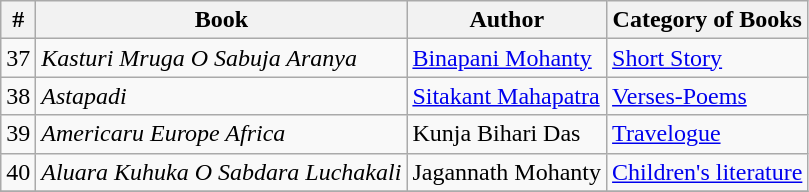<table class="wikitable">
<tr>
<th>#</th>
<th>Book</th>
<th>Author</th>
<th>Category of Books</th>
</tr>
<tr>
<td>37</td>
<td><em>Kasturi Mruga O Sabuja Aranya</em></td>
<td><a href='#'>Binapani Mohanty</a></td>
<td><a href='#'>Short Story</a></td>
</tr>
<tr>
<td>38</td>
<td><em>Astapadi</em></td>
<td><a href='#'>Sitakant Mahapatra</a></td>
<td><a href='#'>Verses-Poems</a></td>
</tr>
<tr>
<td>39</td>
<td><em>Americaru Europe Africa</em></td>
<td>Kunja Bihari Das</td>
<td><a href='#'>Travelogue</a></td>
</tr>
<tr>
<td>40</td>
<td><em>Aluara Kuhuka O Sabdara Luchakali</em></td>
<td>Jagannath Mohanty</td>
<td><a href='#'>Children's literature</a></td>
</tr>
<tr>
</tr>
</table>
